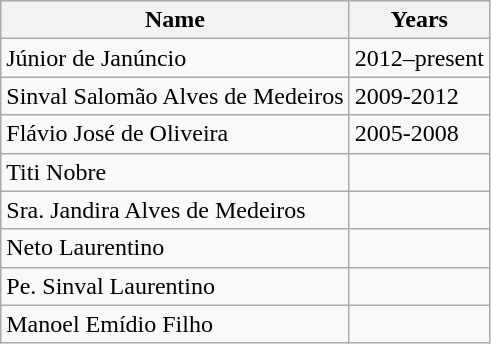<table class="wikitable">
<tr>
<th>Name</th>
<th>Years</th>
</tr>
<tr>
<td>Júnior de Janúncio</td>
<td>2012–present</td>
</tr>
<tr>
<td>Sinval Salomão Alves de Medeiros</td>
<td>2009-2012</td>
</tr>
<tr>
<td>Flávio José de Oliveira</td>
<td>2005-2008</td>
</tr>
<tr>
<td>Titi Nobre</td>
<td></td>
</tr>
<tr>
<td>Sra. Jandira Alves de Medeiros</td>
<td></td>
</tr>
<tr>
<td>Neto Laurentino</td>
<td></td>
</tr>
<tr>
<td>Pe. Sinval Laurentino</td>
<td></td>
</tr>
<tr>
<td>Manoel Emídio Filho</td>
<td></td>
</tr>
</table>
